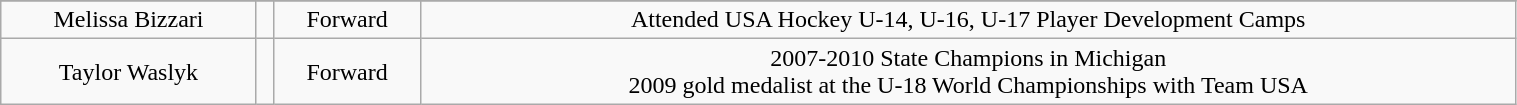<table class="wikitable" width="80%">
<tr align="center">
</tr>
<tr align="center" bgcolor="">
<td>Melissa Bizzari</td>
<td></td>
<td>Forward</td>
<td>Attended USA Hockey U-14, U-16, U-17 Player Development Camps</td>
</tr>
<tr align="center" bgcolor="">
<td>Taylor Waslyk</td>
<td></td>
<td>Forward</td>
<td>2007-2010 State Champions in Michigan<br>2009 gold medalist at the U-18 World Championships with Team USA</td>
</tr>
</table>
